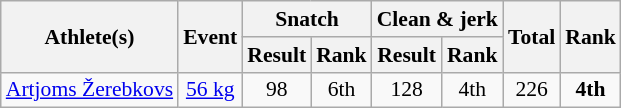<table class="wikitable" style="font-size:90%">
<tr>
<th rowspan="2">Athlete(s)</th>
<th rowspan="2">Event</th>
<th colspan="2">Snatch</th>
<th colspan="2">Clean & jerk</th>
<th rowspan="2">Total</th>
<th rowspan="2">Rank</th>
</tr>
<tr>
<th>Result</th>
<th>Rank</th>
<th>Result</th>
<th>Rank</th>
</tr>
<tr align="center">
<td><a href='#'>Artjoms Žerebkovs</a></td>
<td><a href='#'>56 kg</a></td>
<td>98</td>
<td>6th</td>
<td>128</td>
<td>4th</td>
<td>226</td>
<td><strong>4th</strong></td>
</tr>
</table>
